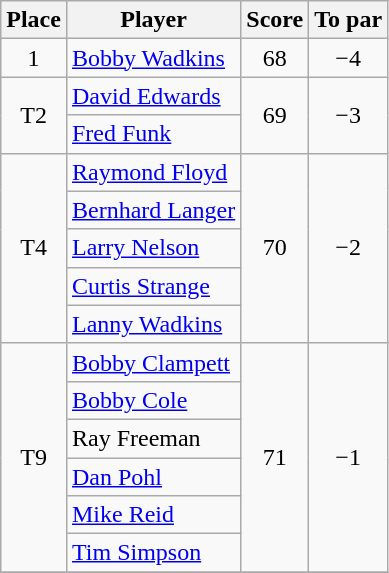<table class="wikitable">
<tr>
<th>Place</th>
<th>Player</th>
<th>Score</th>
<th>To par</th>
</tr>
<tr>
<td align="center">1</td>
<td> <a href='#'>Bobby Wadkins</a></td>
<td align="center">68</td>
<td align="center">−4</td>
</tr>
<tr>
<td rowspan=2 align="center">T2</td>
<td> <a href='#'>David Edwards</a></td>
<td rowspan=2 align="center">69</td>
<td rowspan=2 align="center">−3</td>
</tr>
<tr>
<td> <a href='#'>Fred Funk</a></td>
</tr>
<tr>
<td rowspan=5 align="center">T4</td>
<td> <a href='#'>Raymond Floyd</a></td>
<td rowspan=5 align="center">70</td>
<td rowspan=5 align="center">−2</td>
</tr>
<tr>
<td> <a href='#'>Bernhard Langer</a></td>
</tr>
<tr>
<td> <a href='#'>Larry Nelson</a></td>
</tr>
<tr>
<td> <a href='#'>Curtis Strange</a></td>
</tr>
<tr>
<td> <a href='#'>Lanny Wadkins</a></td>
</tr>
<tr>
<td rowspan=6 align="center">T9</td>
<td> <a href='#'>Bobby Clampett</a></td>
<td rowspan=6 align="center">71</td>
<td rowspan=6 align="center">−1</td>
</tr>
<tr>
<td> <a href='#'>Bobby Cole</a></td>
</tr>
<tr>
<td> Ray Freeman</td>
</tr>
<tr>
<td> <a href='#'>Dan Pohl</a></td>
</tr>
<tr>
<td> <a href='#'>Mike Reid</a></td>
</tr>
<tr>
<td> <a href='#'>Tim Simpson</a></td>
</tr>
<tr>
</tr>
</table>
